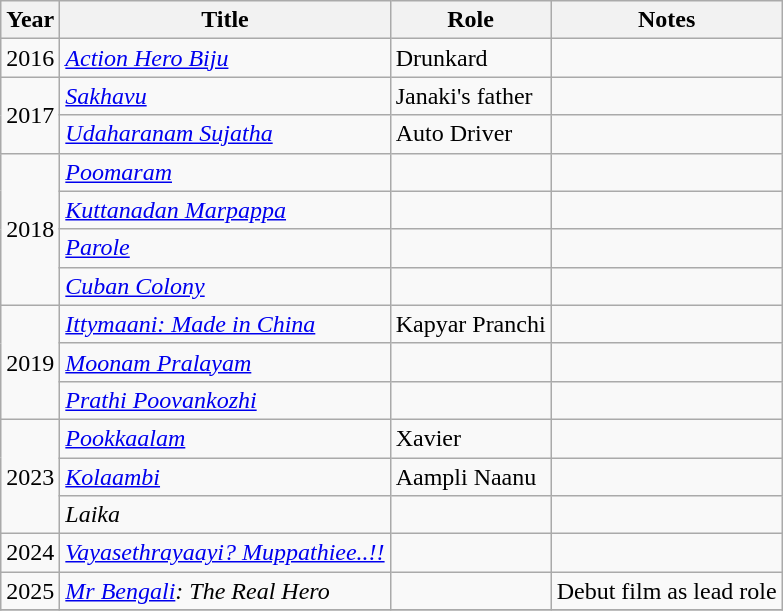<table class="wikitable sortable">
<tr>
<th>Year</th>
<th>Title</th>
<th>Role</th>
<th class="unsortable">Notes</th>
</tr>
<tr>
<td>2016</td>
<td><em><a href='#'>Action Hero Biju</a></em></td>
<td>Drunkard</td>
<td></td>
</tr>
<tr>
<td rowspan=2>2017</td>
<td><em><a href='#'>Sakhavu</a></em></td>
<td>Janaki's father</td>
<td></td>
</tr>
<tr>
<td><em><a href='#'>Udaharanam Sujatha</a></em></td>
<td>Auto Driver</td>
<td></td>
</tr>
<tr>
<td rowspan=4>2018</td>
<td><em><a href='#'>Poomaram</a></em></td>
<td></td>
<td></td>
</tr>
<tr>
<td><em><a href='#'>Kuttanadan Marpappa</a></em></td>
<td></td>
<td></td>
</tr>
<tr>
<td><em><a href='#'>Parole</a></em></td>
<td></td>
<td></td>
</tr>
<tr>
<td><em><a href='#'>Cuban Colony</a></em></td>
<td></td>
<td></td>
</tr>
<tr>
<td rowspan=3>2019</td>
<td><em><a href='#'>Ittymaani: Made in China</a></em></td>
<td>Kapyar Pranchi</td>
<td></td>
</tr>
<tr>
<td><em><a href='#'>Moonam Pralayam</a></em></td>
<td></td>
<td></td>
</tr>
<tr>
<td><em><a href='#'>Prathi Poovankozhi</a></em></td>
<td></td>
<td></td>
</tr>
<tr>
<td rowspan=3>2023</td>
<td><em><a href='#'>Pookkaalam</a></em></td>
<td>Xavier</td>
<td></td>
</tr>
<tr>
<td><em><a href='#'>Kolaambi</a></em></td>
<td>Aampli Naanu</td>
<td></td>
</tr>
<tr>
<td><em>Laika</em></td>
<td></td>
<td></td>
</tr>
<tr>
<td>2024</td>
<td><em><a href='#'>Vayasethrayaayi? Muppathiee..!!</a></em></td>
<td></td>
<td></td>
</tr>
<tr>
<td>2025</td>
<td><em><a href='#'>Mr Bengali</a>: The Real Hero</em></td>
<td></td>
<td>Debut film as lead role</td>
</tr>
<tr>
</tr>
</table>
